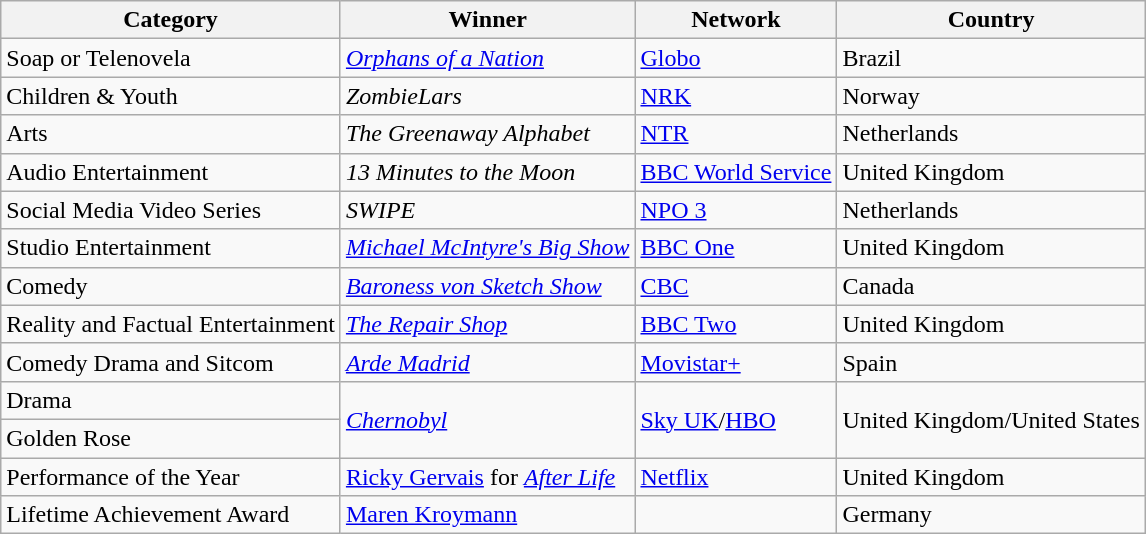<table class="wikitable">
<tr>
<th>Category</th>
<th>Winner</th>
<th>Network</th>
<th>Country</th>
</tr>
<tr>
<td>Soap or Telenovela</td>
<td><em><a href='#'>Orphans of a Nation</a></em></td>
<td><a href='#'>Globo</a></td>
<td>Brazil</td>
</tr>
<tr>
<td>Children & Youth</td>
<td><em>ZombieLars</em></td>
<td><a href='#'>NRK</a></td>
<td>Norway</td>
</tr>
<tr>
<td>Arts</td>
<td><em>The Greenaway Alphabet</em></td>
<td><a href='#'>NTR</a></td>
<td>Netherlands</td>
</tr>
<tr>
<td>Audio Entertainment</td>
<td><em>13 Minutes to the Moon</em></td>
<td><a href='#'>BBC World Service</a></td>
<td>United Kingdom</td>
</tr>
<tr>
<td>Social Media Video Series</td>
<td><em>SWIPE</em></td>
<td><a href='#'>NPO 3</a></td>
<td>Netherlands</td>
</tr>
<tr>
<td>Studio Entertainment</td>
<td><em><a href='#'>Michael McIntyre's Big Show</a></em></td>
<td><a href='#'>BBC One</a></td>
<td>United Kingdom</td>
</tr>
<tr>
<td>Comedy</td>
<td><em><a href='#'>Baroness von Sketch Show</a></em></td>
<td><a href='#'>CBC</a></td>
<td>Canada</td>
</tr>
<tr>
<td>Reality and Factual Entertainment</td>
<td><em><a href='#'>The Repair Shop</a></em></td>
<td><a href='#'>BBC Two</a></td>
<td>United Kingdom</td>
</tr>
<tr>
<td>Comedy Drama and Sitcom</td>
<td><em><a href='#'>Arde Madrid</a></em></td>
<td><a href='#'>Movistar+</a></td>
<td>Spain</td>
</tr>
<tr>
<td>Drama</td>
<td rowspan="2"><em><a href='#'>Chernobyl</a></em></td>
<td rowspan="2"><a href='#'>Sky UK</a>/<a href='#'>HBO</a></td>
<td rowspan="2">United Kingdom/United States</td>
</tr>
<tr>
<td>Golden Rose</td>
</tr>
<tr>
<td>Performance of the Year</td>
<td><a href='#'>Ricky Gervais</a> for <em><a href='#'>After Life</a></em></td>
<td><a href='#'>Netflix</a></td>
<td>United Kingdom</td>
</tr>
<tr>
<td>Lifetime Achievement Award</td>
<td><a href='#'>Maren Kroymann</a></td>
<td></td>
<td>Germany</td>
</tr>
</table>
